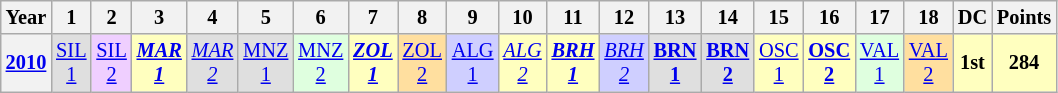<table class="wikitable" style="text-align:center; font-size:85%">
<tr>
<th>Year</th>
<th>1</th>
<th>2</th>
<th>3</th>
<th>4</th>
<th>5</th>
<th>6</th>
<th>7</th>
<th>8</th>
<th>9</th>
<th>10</th>
<th>11</th>
<th>12</th>
<th>13</th>
<th>14</th>
<th>15</th>
<th>16</th>
<th>17</th>
<th>18</th>
<th>DC</th>
<th>Points</th>
</tr>
<tr>
<th><a href='#'>2010</a></th>
<td style="background:#DFDFDF;"><a href='#'>SIL<br>1</a><br></td>
<td style="background:#EFCFFF;"><a href='#'>SIL<br>2</a><br></td>
<td style="background:#FFFFBF;"><strong><em><a href='#'>MAR<br>1</a></em></strong><br></td>
<td style="background:#DFDFDF;"><em><a href='#'>MAR<br>2</a></em><br></td>
<td style="background:#DFDFDF;"><a href='#'>MNZ<br>1</a><br></td>
<td style="background:#DFFFDF;"><a href='#'>MNZ<br>2</a><br></td>
<td style="background:#FFFFBF;"><strong><em><a href='#'>ZOL<br>1</a></em></strong><br></td>
<td style="background:#FFDF9F;"><a href='#'>ZOL<br>2</a><br></td>
<td style="background:#CFCFFF;"><a href='#'>ALG<br>1</a><br></td>
<td style="background:#FFFFBF;"><em><a href='#'>ALG<br>2</a></em><br></td>
<td style="background:#FFFFBF;"><strong><em><a href='#'>BRH<br>1</a></em></strong><br></td>
<td style="background:#CFCFFF;"><em><a href='#'>BRH<br>2</a></em><br></td>
<td style="background:#DFDFDF;"><strong><a href='#'>BRN<br>1</a></strong><br></td>
<td style="background:#DFDFDF;"><strong><a href='#'>BRN<br>2</a></strong><br></td>
<td style="background:#FFFFBF;"><a href='#'>OSC<br>1</a><br></td>
<td style="background:#FFFFBF;"><strong><a href='#'>OSC<br>2</a></strong><br></td>
<td style="background:#DFFFDF;"><a href='#'>VAL<br>1</a><br></td>
<td style="background:#FFDF9F;"><a href='#'>VAL<br>2</a><br></td>
<td style="background:#FFFFBF;"><strong>1st</strong></td>
<td style="background:#FFFFBF;"><strong>284</strong></td>
</tr>
</table>
